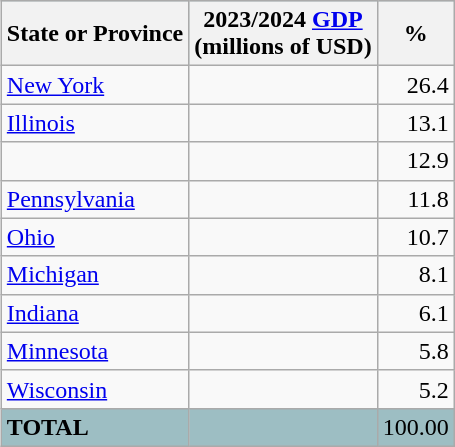<table class="wikitable sortable" align="right">
<tr style="background:#9DBEC3;">
<th>State or Province</th>
<th>2023/2024 <a href='#'>GDP</a><br>(millions of USD)</th>
<th>%</th>
</tr>
<tr>
<td> <a href='#'>New York</a></td>
<td style="text-align: right;"></td>
<td style="text-align: right;">26.4</td>
</tr>
<tr>
<td> <a href='#'>Illinois</a></td>
<td style="text-align: right;"></td>
<td style="text-align: right;">13.1</td>
</tr>
<tr>
<td></td>
<td style="text-align: right;"></td>
<td style="text-align: right;">12.9</td>
</tr>
<tr>
<td> <a href='#'>Pennsylvania</a></td>
<td style="text-align: right;"></td>
<td style="text-align: right;">11.8</td>
</tr>
<tr>
<td> <a href='#'>Ohio</a></td>
<td style="text-align: right;"></td>
<td style="text-align: right;">10.7</td>
</tr>
<tr>
<td> <a href='#'>Michigan</a></td>
<td style="text-align: right;"></td>
<td style="text-align: right;">8.1</td>
</tr>
<tr>
<td> <a href='#'>Indiana</a></td>
<td style="text-align: right;"></td>
<td style="text-align: right;">6.1</td>
</tr>
<tr>
<td> <a href='#'>Minnesota</a></td>
<td style="text-align: right;"></td>
<td style="text-align: right;">5.8</td>
</tr>
<tr>
<td> <a href='#'>Wisconsin</a></td>
<td style="text-align: right;"></td>
<td style="text-align: right;">5.2</td>
</tr>
<tr style="background:#9DBEC3;">
<td style="text-align: left;">   <strong>TOTAL</strong></td>
<td style="text-align: right;"><strong></strong></td>
<td style="text-align: right;">100.00</td>
</tr>
</table>
